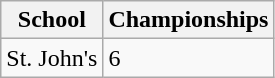<table class="wikitable">
<tr>
<th>School</th>
<th>Championships</th>
</tr>
<tr>
<td>St. John's</td>
<td>6</td>
</tr>
</table>
